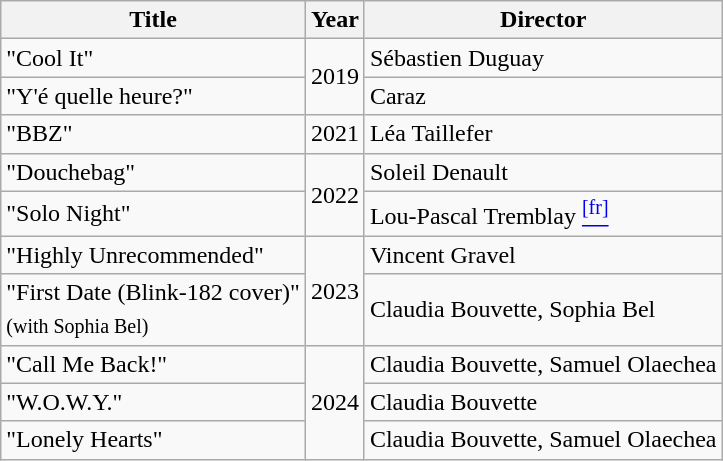<table class="wikitable">
<tr>
<th>Title</th>
<th>Year</th>
<th>Director</th>
</tr>
<tr>
<td>"Cool It"</td>
<td rowspan="2">2019</td>
<td>Sébastien Duguay</td>
</tr>
<tr>
<td>"Y'é quelle heure?"</td>
<td>Caraz</td>
</tr>
<tr>
<td>"BBZ"</td>
<td>2021</td>
<td>Léa Taillefer</td>
</tr>
<tr>
<td>"Douchebag"</td>
<td rowspan="2">2022</td>
<td>Soleil Denault</td>
</tr>
<tr>
<td>"Solo Night"</td>
<td>Lou-Pascal Tremblay <a href='#'><sup>[fr]</sup></a></td>
</tr>
<tr>
<td>"Highly Unrecommended"</td>
<td rowspan="2">2023</td>
<td>Vincent Gravel</td>
</tr>
<tr>
<td>"First Date (Blink-182 cover)"<br><sub>(with Sophia Bel)</sub></td>
<td>Claudia Bouvette, Sophia Bel</td>
</tr>
<tr>
<td>"Call Me Back!"</td>
<td rowspan="3">2024</td>
<td>Claudia Bouvette, Samuel Olaechea</td>
</tr>
<tr>
<td>"W.O.W.Y."</td>
<td>Claudia Bouvette</td>
</tr>
<tr>
<td>"Lonely Hearts"</td>
<td>Claudia Bouvette, Samuel Olaechea</td>
</tr>
</table>
